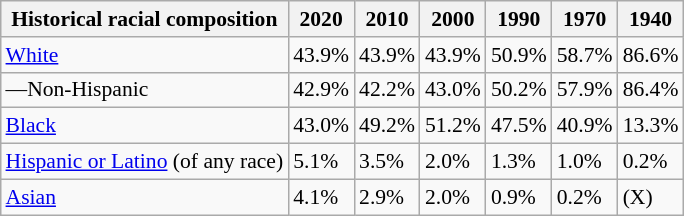<table class="wikitable sortable collapsible mw-collapsed" style="font-size: 90%; margin: 1em auto 1em auto;" style="font-size: 90%;">
<tr>
<th>Historical racial composition</th>
<th>2020</th>
<th>2010</th>
<th>2000</th>
<th>1990</th>
<th>1970</th>
<th>1940</th>
</tr>
<tr>
<td><a href='#'>White</a></td>
<td>43.9%</td>
<td>43.9%</td>
<td>43.9%</td>
<td>50.9%</td>
<td>58.7%</td>
<td>86.6%</td>
</tr>
<tr>
<td>—Non-Hispanic</td>
<td>42.9%</td>
<td>42.2%</td>
<td>43.0%</td>
<td>50.2%</td>
<td>57.9%</td>
<td>86.4%</td>
</tr>
<tr>
<td><a href='#'>Black</a></td>
<td>43.0%</td>
<td>49.2%</td>
<td>51.2%</td>
<td>47.5%</td>
<td>40.9%</td>
<td>13.3%</td>
</tr>
<tr>
<td><a href='#'>Hispanic or Latino</a> (of any race)</td>
<td>5.1%</td>
<td>3.5%</td>
<td>2.0%</td>
<td>1.3%</td>
<td>1.0%</td>
<td>0.2%</td>
</tr>
<tr>
<td><a href='#'>Asian</a></td>
<td>4.1%</td>
<td>2.9%</td>
<td>2.0%</td>
<td>0.9%</td>
<td>0.2%</td>
<td>(X)</td>
</tr>
</table>
